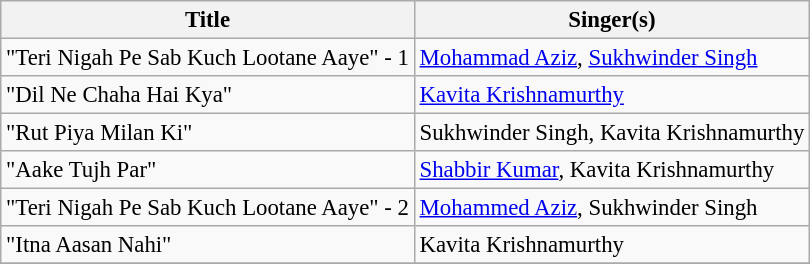<table class="wikitable" style="font-size:95%;">
<tr>
<th>Title</th>
<th>Singer(s)</th>
</tr>
<tr>
<td>"Teri Nigah Pe Sab Kuch Lootane Aaye" - 1</td>
<td><a href='#'>Mohammad Aziz</a>, <a href='#'>Sukhwinder Singh</a></td>
</tr>
<tr>
<td>"Dil Ne Chaha Hai Kya"</td>
<td><a href='#'>Kavita Krishnamurthy</a></td>
</tr>
<tr>
<td>"Rut Piya Milan Ki"</td>
<td>Sukhwinder Singh, Kavita Krishnamurthy</td>
</tr>
<tr>
<td>"Aake Tujh Par"</td>
<td><a href='#'>Shabbir Kumar</a>, Kavita Krishnamurthy</td>
</tr>
<tr>
<td>"Teri Nigah Pe Sab Kuch Lootane Aaye" - 2</td>
<td><a href='#'>Mohammed Aziz</a>, Sukhwinder Singh</td>
</tr>
<tr>
<td>"Itna Aasan Nahi"</td>
<td>Kavita Krishnamurthy</td>
</tr>
<tr>
</tr>
</table>
